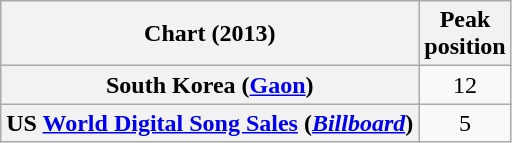<table class="wikitable plainrowheaders sortable" style="text-align:center">
<tr>
<th scope="col">Chart (2013)</th>
<th scope="col">Peak<br>position</th>
</tr>
<tr>
<th scope="row">South Korea (<a href='#'>Gaon</a>)</th>
<td>12</td>
</tr>
<tr>
<th scope="row">US <a href='#'>World Digital Song Sales</a> (<em><a href='#'>Billboard</a></em>)</th>
<td>5</td>
</tr>
</table>
